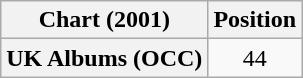<table class="wikitable plainrowheaders" style="text-align:center">
<tr>
<th scope="col">Chart (2001)</th>
<th scope="col">Position</th>
</tr>
<tr>
<th scope="row">UK Albums (OCC)</th>
<td>44</td>
</tr>
</table>
